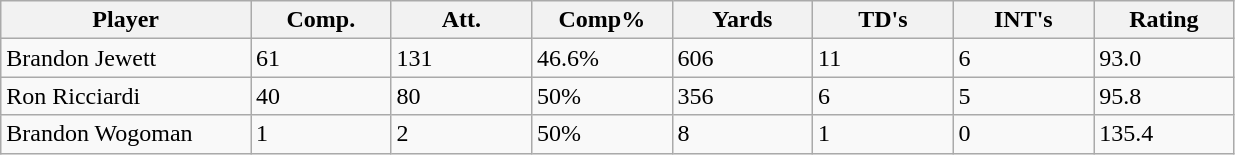<table class="wikitable sortable">
<tr>
<th bgcolor="#DDDDFF" width="16%">Player</th>
<th bgcolor="#DDDDFF" width="9%">Comp.</th>
<th bgcolor="#DDDDFF" width="9%">Att.</th>
<th bgcolor="#DDDDFF" width="9%">Comp%</th>
<th bgcolor="#DDDDFF" width="9%">Yards</th>
<th bgcolor="#DDDDFF" width="9%">TD's</th>
<th bgcolor="#DDDDFF" width="9%">INT's</th>
<th bgcolor="#DDDDFF" width="9%">Rating</th>
</tr>
<tr>
<td>Brandon Jewett</td>
<td>61</td>
<td>131</td>
<td>46.6%</td>
<td>606</td>
<td>11</td>
<td>6</td>
<td>93.0</td>
</tr>
<tr>
<td>Ron Ricciardi</td>
<td>40</td>
<td>80</td>
<td>50%</td>
<td>356</td>
<td>6</td>
<td>5</td>
<td>95.8</td>
</tr>
<tr>
<td>Brandon Wogoman</td>
<td>1</td>
<td>2</td>
<td>50%</td>
<td>8</td>
<td>1</td>
<td>0</td>
<td>135.4</td>
</tr>
</table>
